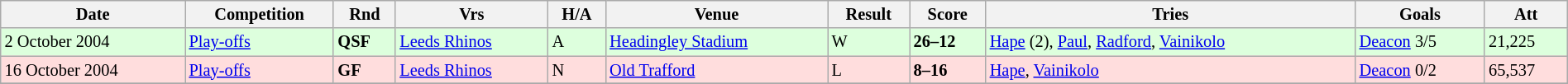<table class="wikitable" style="font-size:85%;" width="100%">
<tr>
<th>Date</th>
<th>Competition</th>
<th>Rnd</th>
<th>Vrs</th>
<th>H/A</th>
<th>Venue</th>
<th>Result</th>
<th>Score</th>
<th>Tries</th>
<th>Goals</th>
<th>Att</th>
</tr>
<tr style="background:#ddffdd;" width=20|>
<td>2 October 2004</td>
<td><a href='#'>Play-offs</a></td>
<td><strong>QSF</strong></td>
<td><a href='#'>Leeds Rhinos</a></td>
<td>A</td>
<td><a href='#'>Headingley Stadium</a></td>
<td>W</td>
<td><strong>26–12</strong></td>
<td><a href='#'>Hape</a> (2), <a href='#'>Paul</a>, <a href='#'>Radford</a>, <a href='#'>Vainikolo</a></td>
<td><a href='#'>Deacon</a> 3/5</td>
<td>21,225</td>
</tr>
<tr style="background:#ffdddd;" width=20|>
<td>16 October 2004</td>
<td><a href='#'>Play-offs</a></td>
<td><strong>GF</strong></td>
<td><a href='#'>Leeds Rhinos</a></td>
<td>N</td>
<td><a href='#'>Old Trafford</a></td>
<td>L</td>
<td><strong>8–16</strong></td>
<td><a href='#'>Hape</a>, <a href='#'>Vainikolo</a></td>
<td><a href='#'>Deacon</a> 0/2</td>
<td>65,537</td>
</tr>
<tr>
</tr>
</table>
